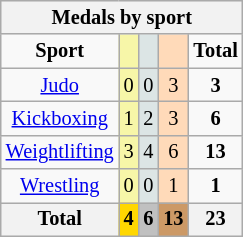<table class="wikitable" style="font-size:85%">
<tr style="background:#efefef;">
<th colspan=7>Medals by sport</th>
</tr>
<tr align=center>
<td><strong>Sport</strong></td>
<td bgcolor=#f7f6a8></td>
<td bgcolor=#dce5e5></td>
<td bgcolor=#ffdab9></td>
<td><strong>Total</strong></td>
</tr>
<tr align=center>
<td><a href='#'>Judo</a></td>
<td style="background:#F7F6A8;">0</td>
<td style="background:#DCE5E5;">0</td>
<td style="background:#FFDAB9;">3</td>
<td><strong>3</strong></td>
</tr>
<tr align=center>
<td><a href='#'>Kickboxing</a></td>
<td style="background:#F7F6A8;">1</td>
<td style="background:#DCE5E5;">2</td>
<td style="background:#FFDAB9;">3</td>
<td><strong>6</strong></td>
</tr>
<tr align=center>
<td><a href='#'>Weightlifting</a></td>
<td style="background:#F7F6A8;">3</td>
<td style="background:#DCE5E5;">4</td>
<td style="background:#FFDAB9;">6</td>
<td><strong>13</strong></td>
</tr>
<tr align=center>
<td><a href='#'>Wrestling</a></td>
<td style="background:#F7F6A8;">0</td>
<td style="background:#DCE5E5;">0</td>
<td style="background:#FFDAB9;">1</td>
<td><strong>1</strong></td>
</tr>
<tr align=center>
<th>Total</th>
<th style="background:gold;">4</th>
<th style="background:silver;">6</th>
<th style="background:#c96;">13</th>
<th>23</th>
</tr>
</table>
